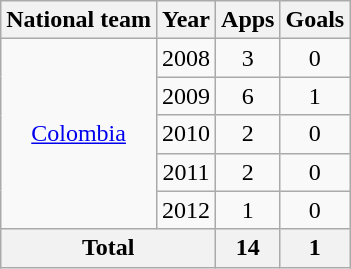<table class=wikitable style=text-align:center>
<tr>
<th>National team</th>
<th>Year</th>
<th>Apps</th>
<th>Goals</th>
</tr>
<tr>
<td rowspan="5"><a href='#'>Colombia</a></td>
<td>2008</td>
<td>3</td>
<td>0</td>
</tr>
<tr>
<td>2009</td>
<td>6</td>
<td>1</td>
</tr>
<tr>
<td>2010</td>
<td>2</td>
<td>0</td>
</tr>
<tr>
<td>2011</td>
<td>2</td>
<td>0</td>
</tr>
<tr>
<td>2012</td>
<td>1</td>
<td>0</td>
</tr>
<tr>
<th colspan="2">Total</th>
<th>14</th>
<th>1</th>
</tr>
</table>
